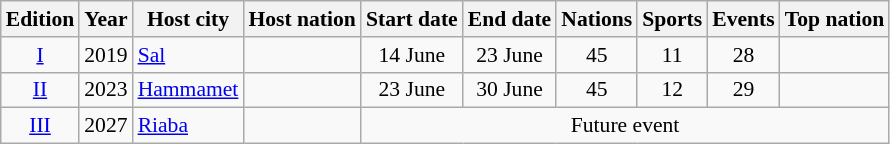<table class="wikitable" style="text-align:center; font-size:90%;">
<tr>
<th>Edition</th>
<th>Year</th>
<th>Host city</th>
<th>Host nation</th>
<th>Start date</th>
<th>End date</th>
<th>Nations</th>
<th>Sports</th>
<th>Events</th>
<th>Top nation</th>
</tr>
<tr>
<td><a href='#'>I</a></td>
<td>2019</td>
<td align=left><a href='#'>Sal</a></td>
<td align=left></td>
<td>14 June</td>
<td>23 June</td>
<td>45</td>
<td>11</td>
<td>28</td>
<td align=left></td>
</tr>
<tr>
<td><a href='#'>II</a></td>
<td>2023</td>
<td align=left><a href='#'>Hammamet</a></td>
<td align=left></td>
<td>23 June</td>
<td>30 June</td>
<td>45</td>
<td>12</td>
<td>29</td>
<td align=left></td>
</tr>
<tr>
<td><a href='#'>III</a></td>
<td>2027</td>
<td align=left><a href='#'>Riaba</a></td>
<td align=left></td>
<td align=center colspan=6>Future event</td>
</tr>
</table>
